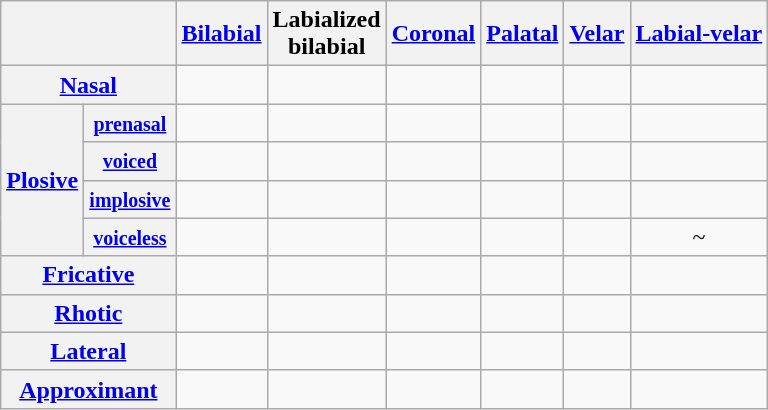<table class="wikitable" style="text-align:center;">
<tr>
<th colspan="2"></th>
<th><a href='#'>Bilabial</a></th>
<th>Labialized<br> bilabial</th>
<th><a href='#'>Coronal</a></th>
<th><a href='#'>Palatal</a></th>
<th><a href='#'>Velar</a></th>
<th><a href='#'>Labial-velar</a></th>
</tr>
<tr>
<th colspan="2"><a href='#'>Nasal</a></th>
<td></td>
<td></td>
<td></td>
<td></td>
<td></td>
<td></td>
</tr>
<tr>
<th rowspan="4"><a href='#'>Plosive</a></th>
<th><small><a href='#'>prenasal</a></small></th>
<td></td>
<td></td>
<td></td>
<td></td>
<td></td>
<td></td>
</tr>
<tr>
<th><small><a href='#'>voiced</a></small></th>
<td></td>
<td></td>
<td></td>
<td></td>
<td></td>
<td></td>
</tr>
<tr>
<th><small><a href='#'>implosive</a></small></th>
<td></td>
<td></td>
<td></td>
<td></td>
<td></td>
<td></td>
</tr>
<tr>
<th><small><a href='#'>voiceless</a></small></th>
<td></td>
<td></td>
<td></td>
<td></td>
<td></td>
<td> ~ </td>
</tr>
<tr>
<th colspan="2"><a href='#'>Fricative</a></th>
<td></td>
<td></td>
<td></td>
<td></td>
<td></td>
<td></td>
</tr>
<tr>
<th colspan="2"><a href='#'>Rhotic</a></th>
<td></td>
<td></td>
<td></td>
<td></td>
<td></td>
<td></td>
</tr>
<tr>
<th colspan="2"><a href='#'>Lateral</a></th>
<td></td>
<td></td>
<td></td>
<td></td>
<td></td>
<td></td>
</tr>
<tr>
<th colspan="2"><a href='#'>Approximant</a></th>
<td></td>
<td></td>
<td></td>
<td></td>
<td></td>
<td></td>
</tr>
</table>
